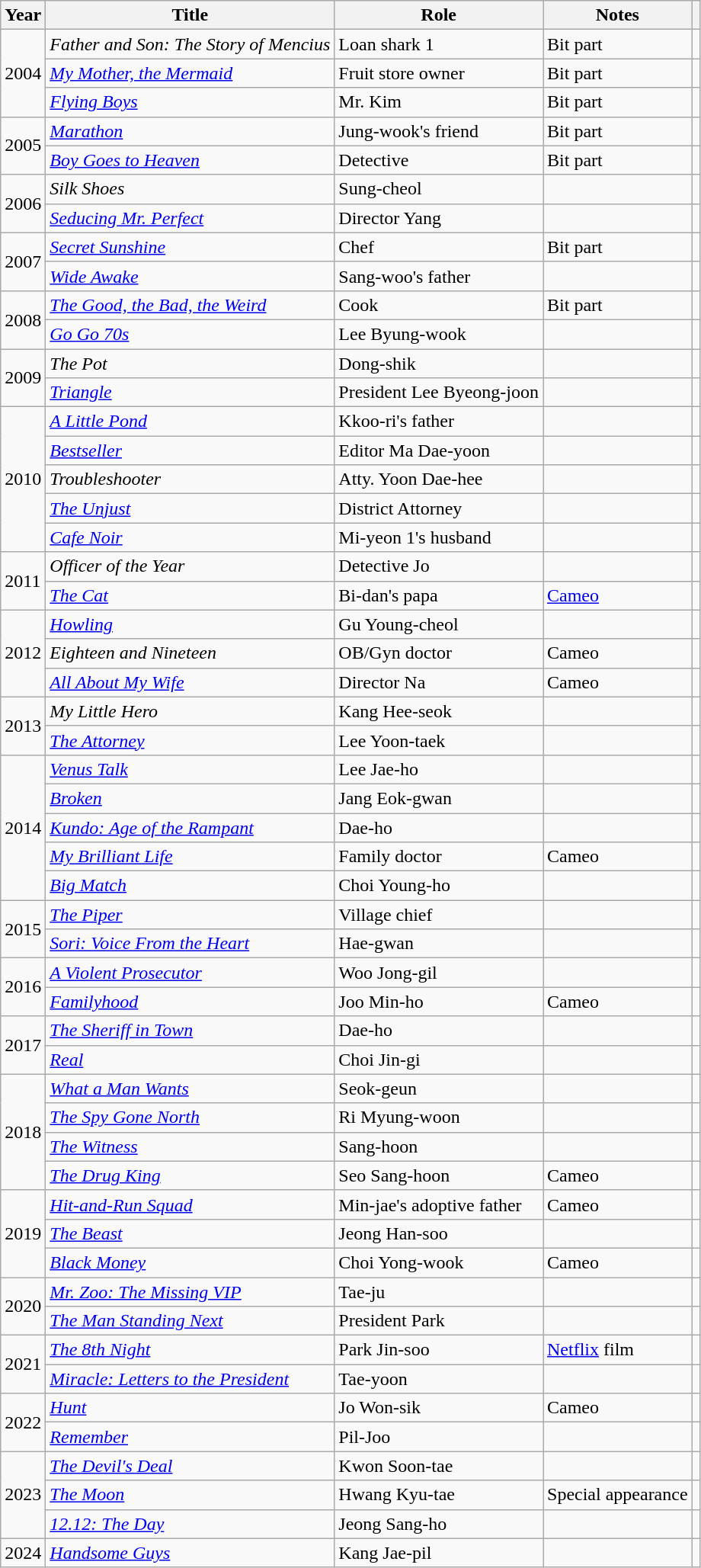<table class="wikitable sortable">
<tr>
<th>Year</th>
<th>Title</th>
<th>Role</th>
<th class="unsortable">Notes</th>
<th scope="col" class="unsortable"></th>
</tr>
<tr>
<td rowspan=3>2004</td>
<td><em>Father and Son: The Story of Mencius</em></td>
<td>Loan shark 1</td>
<td>Bit part</td>
<td></td>
</tr>
<tr>
<td><em><a href='#'>My Mother, the Mermaid</a></em></td>
<td>Fruit store owner</td>
<td>Bit part</td>
<td></td>
</tr>
<tr>
<td><em><a href='#'>Flying Boys</a></em></td>
<td>Mr. Kim</td>
<td>Bit part</td>
<td></td>
</tr>
<tr>
<td rowspan=2>2005</td>
<td><em><a href='#'>Marathon</a></em></td>
<td>Jung-wook's friend</td>
<td>Bit part</td>
<td></td>
</tr>
<tr>
<td><em><a href='#'>Boy Goes to Heaven</a></em></td>
<td>Detective</td>
<td>Bit part</td>
<td></td>
</tr>
<tr>
<td rowspan=2>2006</td>
<td><em>Silk Shoes</em></td>
<td>Sung-cheol</td>
<td></td>
<td style="text-align:center;"></td>
</tr>
<tr>
<td><em><a href='#'>Seducing Mr. Perfect</a></em></td>
<td>Director Yang</td>
<td></td>
<td></td>
</tr>
<tr>
<td rowspan=2>2007</td>
<td><em><a href='#'>Secret Sunshine</a></em></td>
<td>Chef</td>
<td>Bit part</td>
<td></td>
</tr>
<tr>
<td><em><a href='#'>Wide Awake</a></em></td>
<td>Sang-woo's father</td>
<td></td>
<td></td>
</tr>
<tr>
<td rowspan=2>2008</td>
<td><em><a href='#'>The Good, the Bad, the Weird</a></em></td>
<td>Cook</td>
<td>Bit part</td>
<td></td>
</tr>
<tr>
<td><em><a href='#'>Go Go 70s</a></em></td>
<td>Lee Byung-wook</td>
<td></td>
<td></td>
</tr>
<tr>
<td rowspan=2>2009</td>
<td><em>The Pot</em></td>
<td>Dong-shik</td>
<td></td>
<td></td>
</tr>
<tr>
<td><em><a href='#'>Triangle</a></em></td>
<td>President Lee Byeong-joon</td>
<td></td>
<td></td>
</tr>
<tr>
<td rowspan=5>2010</td>
<td><em><a href='#'>A Little Pond</a></em></td>
<td>Kkoo-ri's father</td>
<td></td>
<td></td>
</tr>
<tr>
<td><em><a href='#'>Bestseller</a></em></td>
<td>Editor Ma Dae-yoon</td>
<td></td>
<td></td>
</tr>
<tr>
<td><em>Troubleshooter</em></td>
<td>Atty. Yoon Dae-hee</td>
<td></td>
<td></td>
</tr>
<tr>
<td><em><a href='#'>The Unjust</a></em></td>
<td>District Attorney</td>
<td></td>
<td></td>
</tr>
<tr>
<td><em><a href='#'>Cafe Noir</a></em></td>
<td>Mi-yeon 1's husband</td>
<td></td>
<td></td>
</tr>
<tr>
<td rowspan=2>2011</td>
<td><em>Officer of the Year</em></td>
<td>Detective Jo</td>
<td></td>
<td></td>
</tr>
<tr>
<td><em><a href='#'>The Cat</a></em></td>
<td>Bi-dan's papa</td>
<td><a href='#'>Cameo</a></td>
<td></td>
</tr>
<tr>
<td rowspan=3>2012</td>
<td><em><a href='#'>Howling</a></em></td>
<td>Gu Young-cheol</td>
<td></td>
<td></td>
</tr>
<tr>
<td><em>Eighteen and Nineteen</em></td>
<td>OB/Gyn doctor</td>
<td>Cameo</td>
<td></td>
</tr>
<tr>
<td><em><a href='#'>All About My Wife</a></em></td>
<td>Director Na</td>
<td>Cameo</td>
<td></td>
</tr>
<tr>
<td rowspan=2>2013</td>
<td><em>My Little Hero</em> </td>
<td>Kang Hee-seok</td>
<td></td>
<td></td>
</tr>
<tr>
<td><em><a href='#'>The Attorney</a></em></td>
<td>Lee Yoon-taek</td>
<td></td>
<td></td>
</tr>
<tr>
<td rowspan=5>2014</td>
<td><em><a href='#'>Venus Talk</a></em></td>
<td>Lee Jae-ho</td>
<td></td>
<td></td>
</tr>
<tr>
<td><em><a href='#'>Broken</a></em></td>
<td>Jang Eok-gwan</td>
<td></td>
<td style="text-align:center;"></td>
</tr>
<tr>
<td><em><a href='#'>Kundo: Age of the Rampant</a></em></td>
<td>Dae-ho</td>
<td></td>
<td style="text-align:center;"></td>
</tr>
<tr>
<td><em><a href='#'>My Brilliant Life</a></em></td>
<td>Family doctor</td>
<td>Cameo</td>
<td></td>
</tr>
<tr>
<td><em><a href='#'>Big Match</a></em></td>
<td>Choi Young-ho</td>
<td></td>
<td style="text-align:center;"></td>
</tr>
<tr>
<td rowspan=2>2015</td>
<td><em><a href='#'>The Piper</a></em></td>
<td>Village chief</td>
<td></td>
<td style="text-align:center;"></td>
</tr>
<tr>
<td><em><a href='#'>Sori: Voice From the Heart</a></em></td>
<td>Hae-gwan</td>
<td></td>
<td style="text-align:center;"></td>
</tr>
<tr>
<td rowspan=2>2016</td>
<td><em><a href='#'>A Violent Prosecutor</a></em></td>
<td>Woo Jong-gil</td>
<td></td>
<td style="text-align:center;"></td>
</tr>
<tr>
<td><em><a href='#'>Familyhood</a></em></td>
<td>Joo Min-ho</td>
<td>Cameo</td>
<td></td>
</tr>
<tr>
<td rowspan=2>2017</td>
<td><em><a href='#'>The Sheriff in Town</a></em></td>
<td>Dae-ho</td>
<td></td>
<td style="text-align:center;"></td>
</tr>
<tr>
<td><em><a href='#'>Real</a></em></td>
<td>Choi Jin-gi</td>
<td></td>
<td style="text-align:center;"></td>
</tr>
<tr>
<td rowspan=4>2018</td>
<td><em><a href='#'>What a Man Wants</a></em></td>
<td>Seok-geun</td>
<td></td>
<td style="text-align:center;"></td>
</tr>
<tr>
<td><em><a href='#'>The Spy Gone North</a></em></td>
<td>Ri Myung-woon</td>
<td></td>
<td style="text-align:center;"></td>
</tr>
<tr>
<td><em><a href='#'>The Witness</a></em></td>
<td>Sang-hoon</td>
<td></td>
<td style="text-align:center;"></td>
</tr>
<tr>
<td><em><a href='#'>The Drug King</a></em></td>
<td>Seo Sang-hoon</td>
<td>Cameo</td>
<td style="text-align:center;"></td>
</tr>
<tr>
<td rowspan=3>2019</td>
<td><em><a href='#'>Hit-and-Run Squad</a></em></td>
<td>Min-jae's adoptive father</td>
<td>Cameo</td>
<td style="text-align:center;"></td>
</tr>
<tr>
<td><em><a href='#'>The Beast</a></em></td>
<td>Jeong Han-soo</td>
<td></td>
<td style="text-align:center;"></td>
</tr>
<tr>
<td><em><a href='#'>Black Money</a></em></td>
<td>Choi Yong-wook</td>
<td>Cameo</td>
<td></td>
</tr>
<tr>
<td rowspan="2">2020</td>
<td><em><a href='#'>Mr. Zoo: The Missing VIP</a></em></td>
<td>Tae-ju</td>
<td></td>
<td style="text-align:center;"></td>
</tr>
<tr>
<td><em><a href='#'>The Man Standing Next</a></em></td>
<td>President Park</td>
<td></td>
<td style="text-align:center;"></td>
</tr>
<tr>
<td rowspan=2>2021</td>
<td><em><a href='#'>The 8th Night</a></em></td>
<td>Park Jin-soo</td>
<td><a href='#'>Netflix</a> film</td>
<td style="text-align:center;"></td>
</tr>
<tr>
<td><em><a href='#'>Miracle: Letters to the President</a></em></td>
<td>Tae-yoon</td>
<td></td>
<td style="text-align:center;"></td>
</tr>
<tr>
<td rowspan="2">2022</td>
<td><em><a href='#'>Hunt</a></em></td>
<td>Jo Won-sik</td>
<td>Cameo</td>
<td style="text-align:center;"></td>
</tr>
<tr>
<td><em><a href='#'>Remember</a></em></td>
<td>Pil-Joo</td>
<td></td>
<td style="text-align:center;"></td>
</tr>
<tr>
<td rowspan="3">2023</td>
<td><em><a href='#'>The Devil's Deal</a></em></td>
<td>Kwon Soon-tae</td>
<td></td>
<td style="text-align:center;"></td>
</tr>
<tr>
<td><em><a href='#'>The Moon</a></em></td>
<td>Hwang Kyu-tae</td>
<td>Special appearance</td>
<td style="text-align:center"></td>
</tr>
<tr>
<td><em><a href='#'>12.12: The Day</a></em></td>
<td>Jeong Sang-ho</td>
<td></td>
<td style="text-align:center;"></td>
</tr>
<tr>
<td>2024</td>
<td><em><a href='#'>Handsome Guys</a></em></td>
<td>Kang Jae-pil</td>
<td></td>
<td style="text-align:center;"></td>
</tr>
</table>
